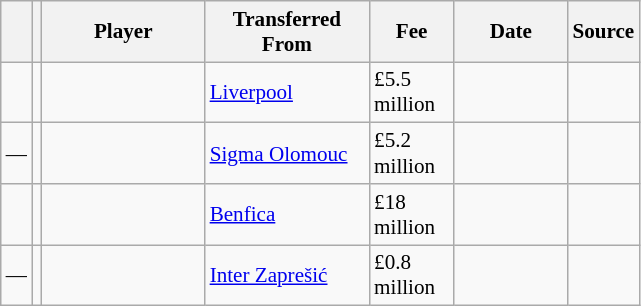<table class="wikitable plainrowheaders sortable" style="font-size:88%">
<tr>
<th></th>
<th></th>
<th scope=col width=102><strong>Player</strong></th>
<th scope=col width=103><strong>Transferred From</strong></th>
<th scope=col width=50><strong>Fee</strong></th>
<th scope=col width=69><strong>Date</strong></th>
<th><strong>Source</strong></th>
</tr>
<tr>
<td align=center></td>
<td align=center></td>
<td></td>
<td> <a href='#'>Liverpool</a></td>
<td>£5.5 million</td>
<td></td>
<td></td>
</tr>
<tr>
<td align=center>—</td>
<td align=center></td>
<td></td>
<td> <a href='#'>Sigma Olomouc</a></td>
<td>£5.2 million</td>
<td></td>
<td></td>
</tr>
<tr>
<td align=center></td>
<td align=center></td>
<td></td>
<td> <a href='#'>Benfica</a></td>
<td>£18 million</td>
<td></td>
<td></td>
</tr>
<tr>
<td align=center>—</td>
<td align=center></td>
<td></td>
<td> <a href='#'>Inter Zaprešić</a></td>
<td>£0.8 million</td>
<td></td>
<td></td>
</tr>
</table>
